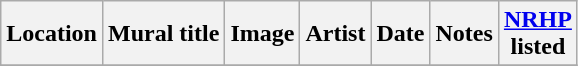<table class="wikitable sortable">
<tr>
<th>Location</th>
<th>Mural title</th>
<th>Image</th>
<th>Artist</th>
<th>Date</th>
<th>Notes</th>
<th><a href='#'>NRHP</a><br>listed</th>
</tr>
<tr>
</tr>
</table>
